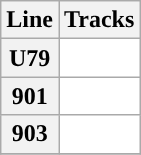<table class="wikitable"  style="background-color:#ffffff;">
<tr>
<th>Line</th>
<th>Tracks</th>
</tr>
<tr>
<th style="background-color:#">U79</th>
<td>           </td>
</tr>
<tr>
<th style="background-color:#">901</th>
<td>         </td>
</tr>
<tr>
<th style="background-color:#">903</th>
<td>         </td>
</tr>
<tr>
</tr>
</table>
